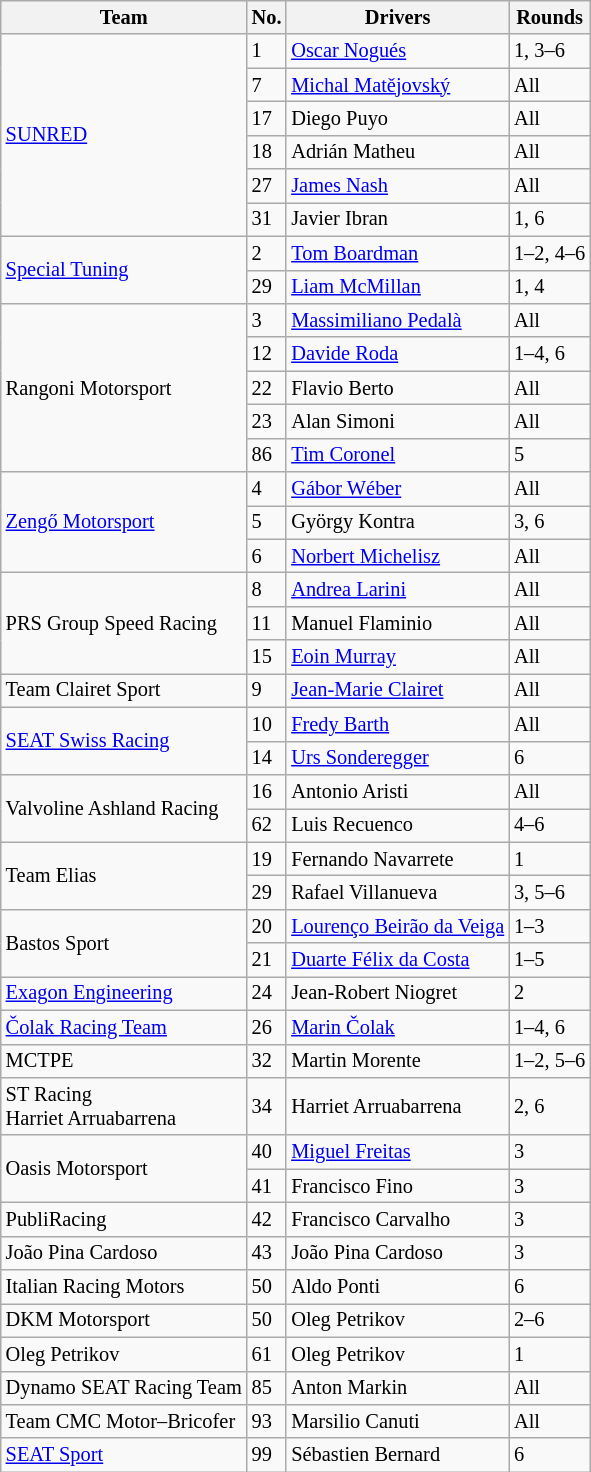<table class="wikitable" style="font-size: 85%;">
<tr>
<th>Team</th>
<th>No.</th>
<th>Drivers</th>
<th>Rounds</th>
</tr>
<tr>
<td rowspan=6> <a href='#'>SUNRED</a></td>
<td>1</td>
<td> <a href='#'>Oscar Nogués</a></td>
<td>1, 3–6</td>
</tr>
<tr>
<td>7</td>
<td> <a href='#'>Michal Matějovský</a></td>
<td>All</td>
</tr>
<tr>
<td>17</td>
<td> Diego Puyo</td>
<td>All</td>
</tr>
<tr>
<td>18</td>
<td> Adrián Matheu</td>
<td>All</td>
</tr>
<tr>
<td>27</td>
<td> <a href='#'>James Nash</a></td>
<td>All</td>
</tr>
<tr>
<td>31</td>
<td> Javier Ibran</td>
<td>1, 6</td>
</tr>
<tr>
<td rowspan=2> <a href='#'>Special Tuning</a></td>
<td>2</td>
<td> <a href='#'>Tom Boardman</a></td>
<td>1–2, 4–6</td>
</tr>
<tr>
<td>29</td>
<td> <a href='#'>Liam McMillan</a></td>
<td>1, 4</td>
</tr>
<tr>
<td rowspan=5> Rangoni Motorsport</td>
<td>3</td>
<td> <a href='#'>Massimiliano Pedalà</a></td>
<td>All</td>
</tr>
<tr>
<td>12</td>
<td> <a href='#'>Davide Roda</a></td>
<td>1–4, 6</td>
</tr>
<tr>
<td>22</td>
<td> Flavio Berto</td>
<td>All</td>
</tr>
<tr>
<td>23</td>
<td> Alan Simoni</td>
<td>All</td>
</tr>
<tr>
<td>86</td>
<td> <a href='#'>Tim Coronel</a></td>
<td>5</td>
</tr>
<tr>
<td rowspan=3> <a href='#'>Zengő Motorsport</a></td>
<td>4</td>
<td> <a href='#'>Gábor Wéber</a></td>
<td>All</td>
</tr>
<tr>
<td>5</td>
<td> György Kontra</td>
<td>3, 6</td>
</tr>
<tr>
<td>6</td>
<td> <a href='#'>Norbert Michelisz</a></td>
<td>All</td>
</tr>
<tr>
<td rowspan=3> PRS Group Speed Racing</td>
<td>8</td>
<td> <a href='#'>Andrea Larini</a></td>
<td>All</td>
</tr>
<tr>
<td>11</td>
<td> Manuel Flaminio</td>
<td>All</td>
</tr>
<tr>
<td>15</td>
<td> <a href='#'>Eoin Murray</a></td>
<td>All</td>
</tr>
<tr>
<td> Team Clairet Sport</td>
<td>9</td>
<td> <a href='#'>Jean-Marie Clairet</a></td>
<td>All</td>
</tr>
<tr>
<td rowspan=2> <a href='#'>SEAT Swiss Racing</a></td>
<td>10</td>
<td> <a href='#'>Fredy Barth</a></td>
<td>All</td>
</tr>
<tr>
<td>14</td>
<td> <a href='#'>Urs Sonderegger</a></td>
<td>6</td>
</tr>
<tr>
<td rowspan=2> Valvoline Ashland Racing</td>
<td>16</td>
<td> Antonio Aristi</td>
<td>All</td>
</tr>
<tr>
<td>62</td>
<td> Luis Recuenco</td>
<td>4–6</td>
</tr>
<tr>
<td rowspan=2> Team Elias</td>
<td>19</td>
<td> Fernando Navarrete</td>
<td>1</td>
</tr>
<tr>
<td>29</td>
<td> Rafael Villanueva</td>
<td>3, 5–6</td>
</tr>
<tr>
<td rowspan=2> Bastos Sport</td>
<td>20</td>
<td> <a href='#'>Lourenço Beirão da Veiga</a></td>
<td>1–3</td>
</tr>
<tr>
<td>21</td>
<td> <a href='#'>Duarte Félix da Costa</a></td>
<td>1–5</td>
</tr>
<tr>
<td> <a href='#'>Exagon Engineering</a></td>
<td>24</td>
<td> Jean-Robert Niogret</td>
<td>2</td>
</tr>
<tr>
<td> <a href='#'>Čolak Racing Team</a></td>
<td>26</td>
<td> <a href='#'>Marin Čolak</a></td>
<td>1–4, 6</td>
</tr>
<tr>
<td> MCTPE</td>
<td>32</td>
<td> Martin Morente</td>
<td>1–2, 5–6</td>
</tr>
<tr>
<td> ST Racing<br> Harriet Arruabarrena</td>
<td>34</td>
<td> Harriet Arruabarrena</td>
<td>2, 6</td>
</tr>
<tr>
<td rowspan=2> Oasis Motorsport</td>
<td>40</td>
<td> <a href='#'>Miguel Freitas</a></td>
<td>3</td>
</tr>
<tr>
<td>41</td>
<td> Francisco Fino</td>
<td>3</td>
</tr>
<tr>
<td> PubliRacing</td>
<td>42</td>
<td> Francisco Carvalho</td>
<td>3</td>
</tr>
<tr>
<td> João Pina Cardoso</td>
<td>43</td>
<td> João Pina Cardoso</td>
<td>3</td>
</tr>
<tr>
<td> Italian Racing Motors</td>
<td>50</td>
<td> Aldo Ponti</td>
<td>6</td>
</tr>
<tr>
<td> DKM Motorsport</td>
<td>50</td>
<td> Oleg Petrikov</td>
<td>2–6</td>
</tr>
<tr>
<td> Oleg Petrikov</td>
<td>61</td>
<td> Oleg Petrikov</td>
<td>1</td>
</tr>
<tr>
<td> Dynamo SEAT Racing Team</td>
<td>85</td>
<td> Anton Markin</td>
<td>All</td>
</tr>
<tr>
<td> Team CMC Motor–Bricofer</td>
<td>93</td>
<td> Marsilio Canuti</td>
<td>All</td>
</tr>
<tr>
<td> <a href='#'>SEAT Sport</a></td>
<td>99</td>
<td> Sébastien Bernard</td>
<td>6</td>
</tr>
</table>
